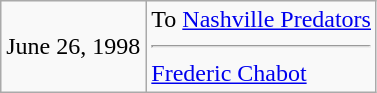<table class="wikitable">
<tr>
<td>June 26, 1998</td>
<td valign="top">To <a href='#'>Nashville Predators</a><hr><a href='#'>Frederic Chabot</a></td>
</tr>
</table>
